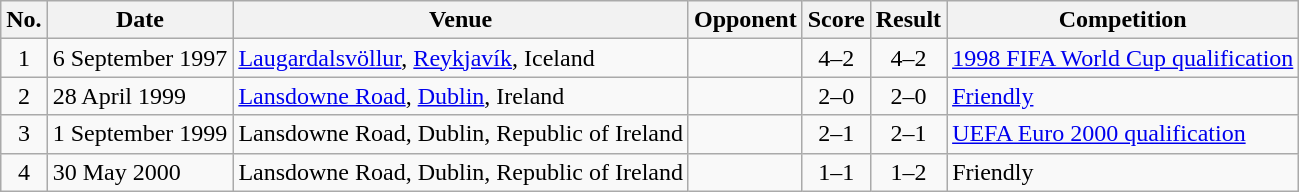<table class="wikitable sortable">
<tr>
<th scope="col">No.</th>
<th scope="col">Date</th>
<th scope="col">Venue</th>
<th scope="col">Opponent</th>
<th scope="col">Score</th>
<th scope="col">Result</th>
<th scope="col">Competition</th>
</tr>
<tr>
<td align="center">1</td>
<td>6 September 1997</td>
<td><a href='#'>Laugardalsvöllur</a>, <a href='#'>Reykjavík</a>, Iceland</td>
<td></td>
<td align="center">4–2</td>
<td align="center">4–2</td>
<td><a href='#'>1998 FIFA World Cup qualification</a></td>
</tr>
<tr>
<td align="center">2</td>
<td>28 April 1999</td>
<td><a href='#'>Lansdowne Road</a>, <a href='#'>Dublin</a>, Ireland</td>
<td></td>
<td align="center">2–0</td>
<td align="center">2–0</td>
<td><a href='#'>Friendly</a></td>
</tr>
<tr>
<td align="center">3</td>
<td>1 September 1999</td>
<td>Lansdowne Road, Dublin, Republic of Ireland</td>
<td></td>
<td align="center">2–1</td>
<td align="center">2–1</td>
<td><a href='#'>UEFA Euro 2000 qualification</a></td>
</tr>
<tr>
<td align="center">4</td>
<td>30 May 2000</td>
<td>Lansdowne Road, Dublin, Republic of Ireland</td>
<td></td>
<td align="center">1–1</td>
<td align="center">1–2</td>
<td>Friendly</td>
</tr>
</table>
